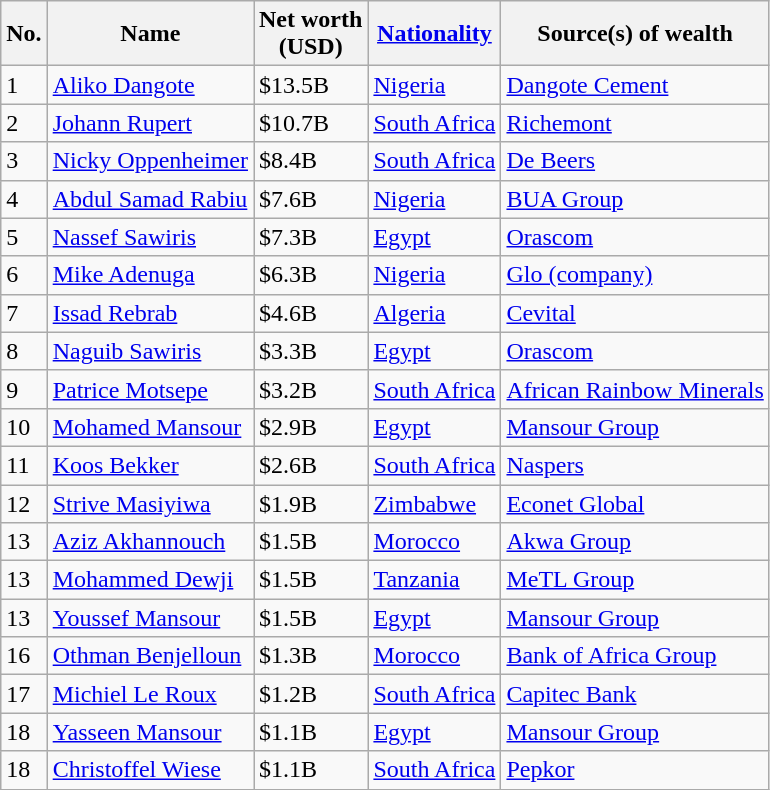<table class="wikitable sortable sticky-header sort-under">
<tr>
<th>No.</th>
<th>Name</th>
<th>Net worth<br>(USD)</th>
<th><a href='#'>Nationality</a></th>
<th>Source(s) of wealth</th>
</tr>
<tr>
<td>1</td>
<td><a href='#'>Aliko Dangote</a></td>
<td>$13.5B</td>
<td><a href='#'>Nigeria</a></td>
<td><a href='#'>Dangote Cement</a></td>
</tr>
<tr>
<td>2</td>
<td><a href='#'>Johann Rupert</a></td>
<td>$10.7B</td>
<td><a href='#'>South Africa</a></td>
<td><a href='#'>Richemont</a></td>
</tr>
<tr>
<td>3</td>
<td><a href='#'>Nicky Oppenheimer</a></td>
<td>$8.4B</td>
<td><a href='#'>South Africa</a></td>
<td><a href='#'>De Beers</a></td>
</tr>
<tr>
<td>4</td>
<td><a href='#'>Abdul Samad Rabiu</a></td>
<td>$7.6B</td>
<td><a href='#'>Nigeria</a></td>
<td><a href='#'>BUA Group</a></td>
</tr>
<tr>
<td>5</td>
<td><a href='#'>Nassef Sawiris</a></td>
<td>$7.3B</td>
<td><a href='#'>Egypt</a></td>
<td><a href='#'>Orascom</a></td>
</tr>
<tr>
<td>6</td>
<td><a href='#'>Mike Adenuga</a></td>
<td>$6.3B</td>
<td><a href='#'>Nigeria</a></td>
<td><a href='#'>Glo (company)</a></td>
</tr>
<tr>
<td>7</td>
<td><a href='#'>Issad Rebrab</a></td>
<td>$4.6B</td>
<td><a href='#'>Algeria</a></td>
<td><a href='#'>Cevital</a></td>
</tr>
<tr>
<td>8</td>
<td><a href='#'>Naguib Sawiris</a></td>
<td>$3.3B</td>
<td><a href='#'>Egypt</a></td>
<td><a href='#'>Orascom</a></td>
</tr>
<tr>
<td>9</td>
<td><a href='#'>Patrice Motsepe</a></td>
<td>$3.2B</td>
<td><a href='#'>South Africa</a></td>
<td><a href='#'>African Rainbow Minerals</a></td>
</tr>
<tr>
<td>10</td>
<td><a href='#'>Mohamed Mansour</a></td>
<td>$2.9B</td>
<td><a href='#'>Egypt</a></td>
<td><a href='#'>Mansour Group</a></td>
</tr>
<tr>
<td>11</td>
<td><a href='#'>Koos Bekker</a></td>
<td>$2.6B</td>
<td><a href='#'>South Africa</a></td>
<td><a href='#'>Naspers</a></td>
</tr>
<tr>
<td>12</td>
<td><a href='#'>Strive Masiyiwa</a></td>
<td>$1.9B</td>
<td><a href='#'>Zimbabwe</a></td>
<td><a href='#'>Econet Global</a></td>
</tr>
<tr>
<td>13</td>
<td><a href='#'>Aziz Akhannouch</a></td>
<td>$1.5B</td>
<td><a href='#'>Morocco</a></td>
<td><a href='#'>Akwa Group</a></td>
</tr>
<tr>
<td>13</td>
<td><a href='#'>Mohammed Dewji</a></td>
<td>$1.5B</td>
<td><a href='#'>Tanzania</a></td>
<td><a href='#'>MeTL Group</a></td>
</tr>
<tr>
<td>13</td>
<td><a href='#'>Youssef Mansour</a></td>
<td>$1.5B</td>
<td><a href='#'>Egypt</a></td>
<td><a href='#'>Mansour Group</a></td>
</tr>
<tr>
<td>16</td>
<td><a href='#'>Othman Benjelloun</a></td>
<td>$1.3B</td>
<td><a href='#'>Morocco</a></td>
<td><a href='#'>Bank of Africa Group</a></td>
</tr>
<tr>
<td>17</td>
<td><a href='#'>Michiel Le Roux</a></td>
<td>$1.2B</td>
<td><a href='#'>South Africa</a></td>
<td><a href='#'>Capitec Bank</a></td>
</tr>
<tr>
<td>18</td>
<td><a href='#'>Yasseen Mansour</a></td>
<td>$1.1B</td>
<td><a href='#'>Egypt</a></td>
<td><a href='#'>Mansour Group</a></td>
</tr>
<tr>
<td>18</td>
<td><a href='#'>Christoffel Wiese</a></td>
<td>$1.1B</td>
<td><a href='#'>South Africa</a></td>
<td><a href='#'>Pepkor</a></td>
</tr>
</table>
